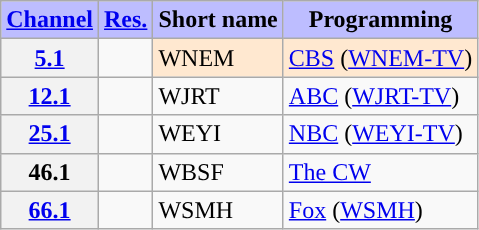<table class="wikitable">
<tr>
<th style="background-color: #bdbdff" scope = "col"><a href='#'>Channel</a></th>
<th style="background-color: #bdbdff" scope = "col"><a href='#'>Res.</a></th>
<th style="background-color: #bdbdff" scope = "col">Short name</th>
<th style="background-color: #bdbdff" scope = "col">Programming</th>
</tr>
<tr>
<th scope = "row"><a href='#'>5.1</a></th>
<td></td>
<td style="background-color:#ffe8d0">WNEM</td>
<td style="background-color:#ffe8d0"><a href='#'>CBS</a> (<a href='#'>WNEM-TV</a>) </td>
</tr>
<tr>
<th scope = "row"><a href='#'>12.1</a></th>
<td></td>
<td>WJRT</td>
<td><a href='#'>ABC</a> (<a href='#'>WJRT-TV</a>)</td>
</tr>
<tr>
<th scope = "row"><a href='#'>25.1</a></th>
<td></td>
<td>WEYI</td>
<td><a href='#'>NBC</a> (<a href='#'>WEYI-TV</a>)</td>
</tr>
<tr>
<th scope = "row">46.1</th>
<td></td>
<td>WBSF</td>
<td><a href='#'>The CW</a></td>
</tr>
<tr>
<th scope = "row"><a href='#'>66.1</a></th>
<td></td>
<td>WSMH</td>
<td><a href='#'>Fox</a> (<a href='#'>WSMH</a>)</td>
</tr>
</table>
